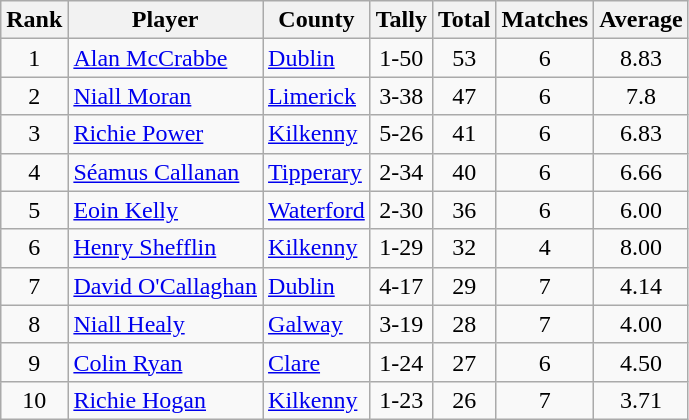<table class="wikitable">
<tr>
<th>Rank</th>
<th>Player</th>
<th>County</th>
<th>Tally</th>
<th>Total</th>
<th>Matches</th>
<th>Average</th>
</tr>
<tr>
<td rowspan=1 align=center>1</td>
<td><a href='#'>Alan McCrabbe</a></td>
<td><a href='#'>Dublin</a></td>
<td align=center>1-50</td>
<td align=center>53</td>
<td align=center>6</td>
<td align=center>8.83</td>
</tr>
<tr>
<td rowspan=1 align=center>2</td>
<td><a href='#'>Niall Moran</a></td>
<td><a href='#'>Limerick</a></td>
<td align=center>3-38</td>
<td align=center>47</td>
<td align=center>6</td>
<td align=center>7.8</td>
</tr>
<tr>
<td rowspan=1 align=center>3</td>
<td><a href='#'>Richie Power</a></td>
<td><a href='#'>Kilkenny</a></td>
<td align=center>5-26</td>
<td align=center>41</td>
<td align=center>6</td>
<td align=center>6.83</td>
</tr>
<tr>
<td rowspan=1 align=center>4</td>
<td><a href='#'>Séamus Callanan</a></td>
<td><a href='#'>Tipperary</a></td>
<td align=center>2-34</td>
<td align=center>40</td>
<td align=center>6</td>
<td align=center>6.66</td>
</tr>
<tr>
<td rowspan=1 align=center>5</td>
<td><a href='#'>Eoin Kelly</a></td>
<td><a href='#'>Waterford</a></td>
<td align=center>2-30</td>
<td align=center>36</td>
<td align=center>6</td>
<td align=center>6.00</td>
</tr>
<tr>
<td rowspan=1 align=center>6</td>
<td><a href='#'>Henry Shefflin</a></td>
<td><a href='#'>Kilkenny</a></td>
<td align=center>1-29</td>
<td align=center>32</td>
<td align=center>4</td>
<td align=center>8.00</td>
</tr>
<tr>
<td rowspan=1 align=center>7</td>
<td><a href='#'>David O'Callaghan</a></td>
<td><a href='#'>Dublin</a></td>
<td align=center>4-17</td>
<td align=center>29</td>
<td align=center>7</td>
<td align=center>4.14</td>
</tr>
<tr>
<td rowspan=1 align=center>8</td>
<td><a href='#'>Niall Healy</a></td>
<td><a href='#'>Galway</a></td>
<td align=center>3-19</td>
<td align=center>28</td>
<td align=center>7</td>
<td align=center>4.00</td>
</tr>
<tr>
<td rowspan=1 align=center>9</td>
<td><a href='#'>Colin Ryan</a></td>
<td><a href='#'>Clare</a></td>
<td align=center>1-24</td>
<td align=center>27</td>
<td align=center>6</td>
<td align=center>4.50</td>
</tr>
<tr>
<td rowspan=1 align=center>10</td>
<td><a href='#'>Richie Hogan</a></td>
<td><a href='#'>Kilkenny</a></td>
<td align=center>1-23</td>
<td align=center>26</td>
<td align=center>7</td>
<td align=center>3.71</td>
</tr>
</table>
